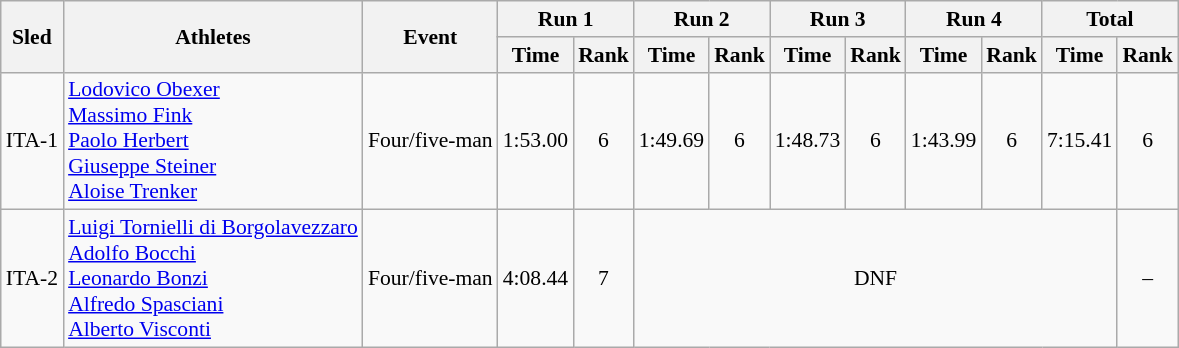<table class="wikitable" border="1" style="font-size:90%">
<tr>
<th rowspan="2">Sled</th>
<th rowspan="2">Athletes</th>
<th rowspan="2">Event</th>
<th colspan="2">Run 1</th>
<th colspan="2">Run 2</th>
<th colspan="2">Run 3</th>
<th colspan="2">Run 4</th>
<th colspan="2">Total</th>
</tr>
<tr>
<th>Time</th>
<th>Rank</th>
<th>Time</th>
<th>Rank</th>
<th>Time</th>
<th>Rank</th>
<th>Time</th>
<th>Rank</th>
<th>Time</th>
<th>Rank</th>
</tr>
<tr>
<td align="center">ITA-1</td>
<td><a href='#'>Lodovico Obexer</a><br><a href='#'>Massimo Fink</a><br><a href='#'>Paolo Herbert</a><br><a href='#'>Giuseppe Steiner</a><br><a href='#'>Aloise Trenker</a></td>
<td>Four/five-man</td>
<td align="center">1:53.00</td>
<td align="center">6</td>
<td align="center">1:49.69</td>
<td align="center">6</td>
<td align="center">1:48.73</td>
<td align="center">6</td>
<td align="center">1:43.99</td>
<td align="center">6</td>
<td align="center">7:15.41</td>
<td align="center">6</td>
</tr>
<tr>
<td align="center">ITA-2</td>
<td><a href='#'>Luigi Tornielli di Borgolavezzaro</a><br><a href='#'>Adolfo Bocchi</a><br><a href='#'>Leonardo Bonzi</a><br><a href='#'>Alfredo Spasciani</a><br><a href='#'>Alberto Visconti</a></td>
<td>Four/five-man</td>
<td align="center">4:08.44</td>
<td align="center">7</td>
<td colspan=7 align="center">DNF</td>
<td align="center">–</td>
</tr>
</table>
